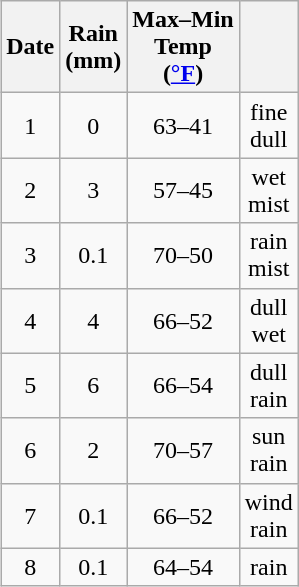<table class="wikitable" align=right style="margin:0 0 1em 1em; text-align:center">
<tr>
<th>Date</th>
<th>Rain<br>(mm)</th>
<th>Max–Min<br>Temp<br>(<a href='#'>°F</a>)</th>
<th></th>
</tr>
<tr>
<td>1</td>
<td>0</td>
<td>63–41</td>
<td>fine<br>dull</td>
</tr>
<tr>
<td>2</td>
<td>3</td>
<td>57–45</td>
<td>wet<br>mist</td>
</tr>
<tr>
<td>3</td>
<td>0.1</td>
<td>70–50</td>
<td>rain<br>mist</td>
</tr>
<tr>
<td>4</td>
<td>4</td>
<td>66–52</td>
<td>dull<br>wet</td>
</tr>
<tr>
<td>5</td>
<td>6</td>
<td>66–54</td>
<td>dull<br>rain</td>
</tr>
<tr>
<td>6</td>
<td>2</td>
<td>70–57</td>
<td>sun<br>rain</td>
</tr>
<tr>
<td>7</td>
<td>0.1</td>
<td>66–52</td>
<td>wind<br>rain</td>
</tr>
<tr>
<td>8</td>
<td>0.1</td>
<td>64–54</td>
<td>rain</td>
</tr>
</table>
